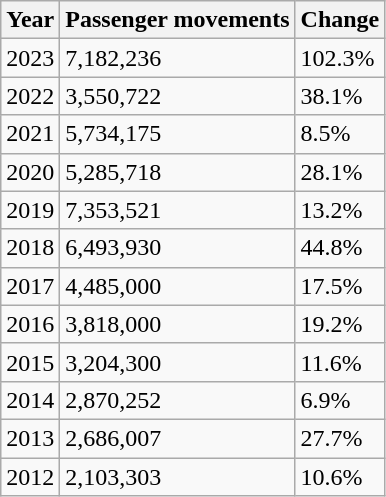<table class="wikitable">
<tr>
<th>Year</th>
<th>Passenger movements</th>
<th>Change</th>
</tr>
<tr>
<td>2023</td>
<td>7,182,236</td>
<td> 102.3%</td>
</tr>
<tr>
<td>2022</td>
<td>3,550,722</td>
<td>38.1%</td>
</tr>
<tr>
<td>2021</td>
<td>5,734,175</td>
<td> 8.5%</td>
</tr>
<tr>
<td>2020</td>
<td>5,285,718</td>
<td> 28.1%</td>
</tr>
<tr>
<td>2019</td>
<td>7,353,521</td>
<td> 13.2%</td>
</tr>
<tr>
<td>2018</td>
<td>6,493,930</td>
<td> 44.8%</td>
</tr>
<tr>
<td>2017</td>
<td>4,485,000</td>
<td> 17.5%</td>
</tr>
<tr>
<td>2016</td>
<td>3,818,000</td>
<td> 19.2%</td>
</tr>
<tr>
<td>2015</td>
<td>3,204,300</td>
<td> 11.6%</td>
</tr>
<tr>
<td>2014</td>
<td>2,870,252</td>
<td> 6.9%</td>
</tr>
<tr>
<td>2013</td>
<td>2,686,007</td>
<td> 27.7%</td>
</tr>
<tr>
<td>2012</td>
<td>2,103,303</td>
<td> 10.6%</td>
</tr>
</table>
